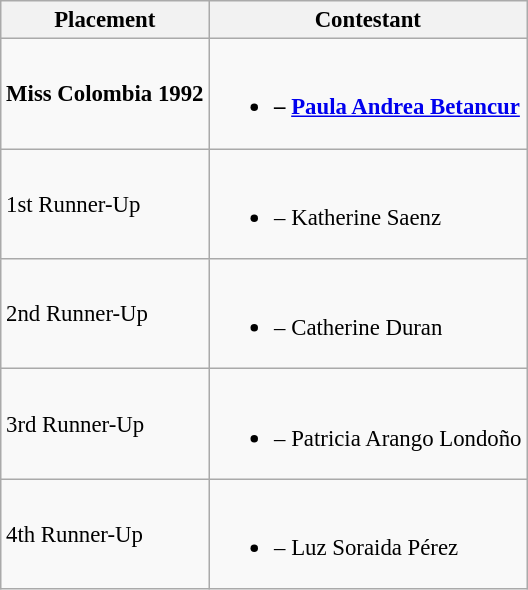<table class="wikitable sortable" style="font-size: 95%;">
<tr>
<th>Placement</th>
<th>Contestant</th>
</tr>
<tr>
<td><strong>Miss Colombia 1992</strong></td>
<td><br><ul><li><strong> – <a href='#'>Paula Andrea Betancur</a></strong></li></ul></td>
</tr>
<tr>
<td>1st Runner-Up</td>
<td><br><ul><li> – Katherine Saenz</li></ul></td>
</tr>
<tr>
<td>2nd Runner-Up</td>
<td><br><ul><li> – Catherine Duran</li></ul></td>
</tr>
<tr>
<td>3rd Runner-Up</td>
<td><br><ul><li> – Patricia Arango Londoño</li></ul></td>
</tr>
<tr>
<td>4th Runner-Up</td>
<td><br><ul><li> – Luz Soraida Pérez</li></ul></td>
</tr>
</table>
